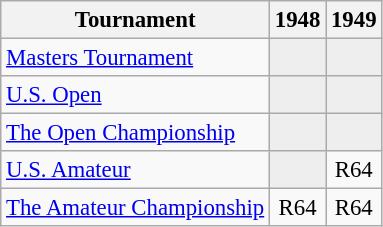<table class="wikitable" style="font-size:95%;text-align:center;">
<tr>
<th>Tournament</th>
<th>1948</th>
<th>1949</th>
</tr>
<tr>
<td align=left><a href='#'>Masters Tournament</a></td>
<td style="background:#eeeeee;"></td>
<td style="background:#eeeeee;"></td>
</tr>
<tr>
<td align=left><a href='#'>U.S. Open</a></td>
<td style="background:#eeeeee;"></td>
<td style="background:#eeeeee;"></td>
</tr>
<tr>
<td align=left><a href='#'>The Open Championship</a></td>
<td style="background:#eeeeee;"></td>
<td style="background:#eeeeee;"></td>
</tr>
<tr>
<td align=left><a href='#'>U.S. Amateur</a></td>
<td style="background:#eeeeee;"></td>
<td>R64</td>
</tr>
<tr>
<td align=left><a href='#'>The Amateur Championship</a></td>
<td>R64</td>
<td>R64</td>
</tr>
</table>
